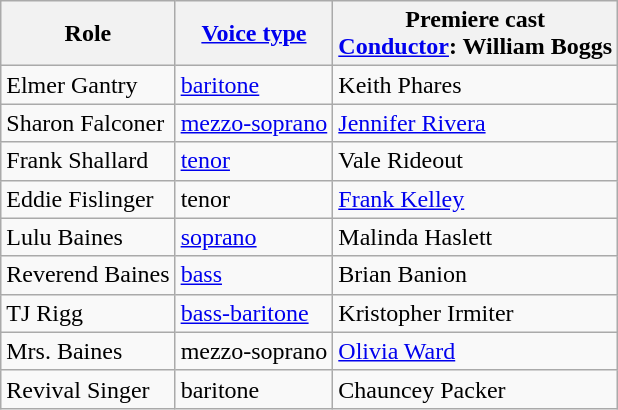<table class="wikitable">
<tr>
<th>Role</th>
<th><a href='#'>Voice type</a></th>
<th>Premiere cast<br><a href='#'>Conductor</a>: William Boggs</th>
</tr>
<tr>
<td>Elmer Gantry</td>
<td><a href='#'>baritone</a></td>
<td>Keith Phares</td>
</tr>
<tr>
<td>Sharon Falconer</td>
<td><a href='#'>mezzo-soprano</a></td>
<td><a href='#'>Jennifer Rivera</a></td>
</tr>
<tr>
<td>Frank Shallard</td>
<td><a href='#'>tenor</a></td>
<td>Vale Rideout</td>
</tr>
<tr>
<td>Eddie Fislinger</td>
<td>tenor</td>
<td><a href='#'>Frank Kelley</a></td>
</tr>
<tr>
<td>Lulu Baines</td>
<td><a href='#'>soprano</a></td>
<td>Malinda Haslett</td>
</tr>
<tr>
<td>Reverend Baines</td>
<td><a href='#'>bass</a></td>
<td>Brian Banion</td>
</tr>
<tr>
<td>TJ Rigg</td>
<td><a href='#'>bass-baritone</a></td>
<td>Kristopher Irmiter</td>
</tr>
<tr>
<td>Mrs. Baines</td>
<td>mezzo-soprano</td>
<td><a href='#'>Olivia Ward</a></td>
</tr>
<tr>
<td>Revival Singer</td>
<td>baritone</td>
<td>Chauncey Packer</td>
</tr>
</table>
